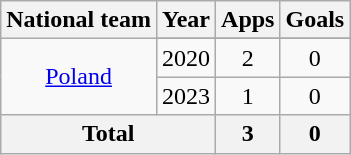<table class="wikitable" style="text-align:center">
<tr>
<th>National team</th>
<th>Year</th>
<th>Apps</th>
<th>Goals</th>
</tr>
<tr>
<td rowspan="3"><a href='#'>Poland</a></td>
</tr>
<tr>
<td>2020</td>
<td>2</td>
<td>0</td>
</tr>
<tr>
<td>2023</td>
<td>1</td>
<td>0</td>
</tr>
<tr>
<th colspan="2">Total</th>
<th>3</th>
<th>0</th>
</tr>
</table>
